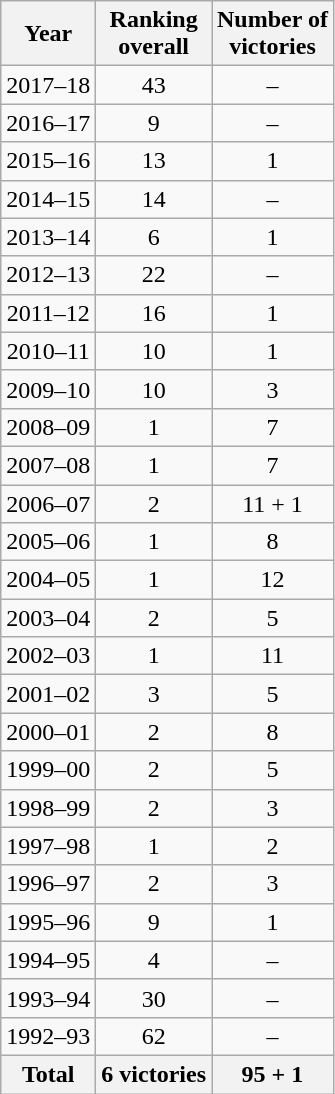<table class="wikitable">
<tr>
<th>Year</th>
<th>Ranking <br> overall</th>
<th>Number of <br> victories</th>
</tr>
<tr style="text-align:center;">
<td>2017–18</td>
<td>43</td>
<td>–</td>
</tr>
<tr style="text-align:center;">
<td>2016–17</td>
<td>9</td>
<td>–</td>
</tr>
<tr style="text-align:center;">
<td>2015–16</td>
<td>13</td>
<td>1</td>
</tr>
<tr style="text-align:center;">
<td>2014–15</td>
<td>14</td>
<td>–</td>
</tr>
<tr style="text-align:center;">
<td>2013–14</td>
<td>6</td>
<td>1</td>
</tr>
<tr style="text-align:center;">
<td>2012–13</td>
<td>22</td>
<td>–</td>
</tr>
<tr style="text-align:center;">
<td>2011–12</td>
<td>16</td>
<td>1</td>
</tr>
<tr style="text-align:center;">
<td>2010–11</td>
<td>10</td>
<td>1</td>
</tr>
<tr style="text-align:center;">
<td>2009–10</td>
<td>10</td>
<td>3</td>
</tr>
<tr style="text-align:center;">
<td>2008–09</td>
<td>1</td>
<td>7</td>
</tr>
<tr style="text-align:center;">
<td>2007–08</td>
<td>1</td>
<td>7</td>
</tr>
<tr style="text-align:center;">
<td>2006–07</td>
<td>2</td>
<td>11  + 1</td>
</tr>
<tr style="text-align:center;">
<td>2005–06</td>
<td>1</td>
<td>8</td>
</tr>
<tr style="text-align:center;">
<td>2004–05</td>
<td>1</td>
<td>12</td>
</tr>
<tr style="text-align:center;">
<td>2003–04</td>
<td>2</td>
<td>5</td>
</tr>
<tr style="text-align:center;">
<td>2002–03</td>
<td>1</td>
<td>11</td>
</tr>
<tr style="text-align:center;">
<td>2001–02</td>
<td>3</td>
<td>5</td>
</tr>
<tr style="text-align:center;">
<td>2000–01</td>
<td>2</td>
<td>8</td>
</tr>
<tr style="text-align:center;">
<td>1999–00</td>
<td>2</td>
<td>5</td>
</tr>
<tr style="text-align:center;">
<td>1998–99</td>
<td>2</td>
<td>3</td>
</tr>
<tr style="text-align:center;">
<td>1997–98</td>
<td>1</td>
<td>2</td>
</tr>
<tr style="text-align:center;">
<td>1996–97</td>
<td>2</td>
<td>3</td>
</tr>
<tr style="text-align:center;">
<td>1995–96</td>
<td>9</td>
<td>1</td>
</tr>
<tr style="text-align:center;">
<td>1994–95</td>
<td>4</td>
<td>–</td>
</tr>
<tr style="text-align:center;">
<td>1993–94</td>
<td>30</td>
<td>–</td>
</tr>
<tr style="text-align:center;">
<td>1992–93</td>
<td>62</td>
<td>–</td>
</tr>
<tr>
<th>Total</th>
<th>6 victories</th>
<th>95 + 1</th>
</tr>
</table>
